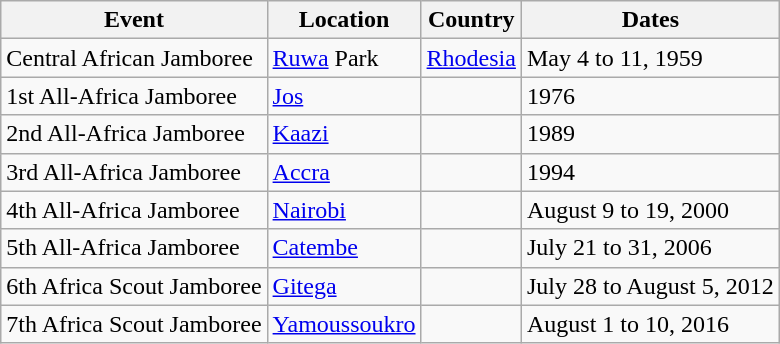<table class="wikitable sortable">
<tr>
<th>Event</th>
<th>Location</th>
<th>Country</th>
<th>Dates</th>
</tr>
<tr>
<td>Central African Jamboree</td>
<td><a href='#'>Ruwa</a> Park</td>
<td><a href='#'>Rhodesia</a></td>
<td>May 4 to 11, 1959</td>
</tr>
<tr>
<td>1st All-Africa Jamboree</td>
<td><a href='#'>Jos</a></td>
<td></td>
<td>1976</td>
</tr>
<tr>
<td>2nd All-Africa Jamboree</td>
<td><a href='#'>Kaazi</a></td>
<td></td>
<td>1989</td>
</tr>
<tr>
<td>3rd All-Africa Jamboree</td>
<td><a href='#'>Accra</a></td>
<td></td>
<td>1994</td>
</tr>
<tr>
<td>4th All-Africa Jamboree</td>
<td><a href='#'>Nairobi</a></td>
<td></td>
<td>August 9 to 19, 2000</td>
</tr>
<tr>
<td>5th All-Africa Jamboree</td>
<td><a href='#'>Catembe</a></td>
<td></td>
<td>July 21 to 31, 2006</td>
</tr>
<tr>
<td>6th Africa Scout Jamboree</td>
<td><a href='#'>Gitega</a></td>
<td></td>
<td>July 28 to August 5, 2012</td>
</tr>
<tr>
<td>7th Africa Scout Jamboree</td>
<td><a href='#'>Yamoussoukro</a></td>
<td></td>
<td>August 1 to 10, 2016</td>
</tr>
</table>
